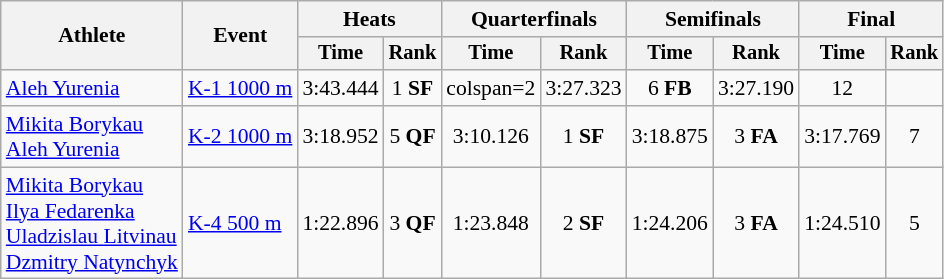<table class=wikitable style="font-size:90%">
<tr>
<th rowspan="2">Athlete</th>
<th rowspan="2">Event</th>
<th colspan=2>Heats</th>
<th colspan=2>Quarterfinals</th>
<th colspan=2>Semifinals</th>
<th colspan=2>Final</th>
</tr>
<tr style="font-size:95%">
<th>Time</th>
<th>Rank</th>
<th>Time</th>
<th>Rank</th>
<th>Time</th>
<th>Rank</th>
<th>Time</th>
<th>Rank</th>
</tr>
<tr align=center>
<td align=left><a href='#'>Aleh Yurenia</a></td>
<td align=left><a href='#'>K-1 1000 m</a></td>
<td>3:43.444</td>
<td>1 <strong>SF</strong></td>
<td>colspan=2 </td>
<td>3:27.323</td>
<td>6 <strong>FB</strong></td>
<td>3:27.190</td>
<td>12</td>
</tr>
<tr align=center>
<td align=left><a href='#'>Mikita Borykau</a><br><a href='#'>Aleh Yurenia</a></td>
<td align=left><a href='#'>K-2 1000 m</a></td>
<td>3:18.952</td>
<td>5 <strong>QF</strong></td>
<td>3:10.126</td>
<td>1 <strong>SF</strong></td>
<td>3:18.875</td>
<td>3 <strong>FA</strong></td>
<td>3:17.769</td>
<td>7</td>
</tr>
<tr align=center>
<td align=left><a href='#'>Mikita Borykau</a><br><a href='#'>Ilya Fedarenka</a><br><a href='#'>Uladzislau Litvinau</a><br><a href='#'>Dzmitry Natynchyk</a></td>
<td align=left><a href='#'>K-4 500 m</a></td>
<td>1:22.896</td>
<td>3 <strong>QF</strong></td>
<td>1:23.848</td>
<td>2 <strong>SF</strong></td>
<td>1:24.206</td>
<td>3 <strong>FA</strong></td>
<td>1:24.510</td>
<td>5</td>
</tr>
</table>
